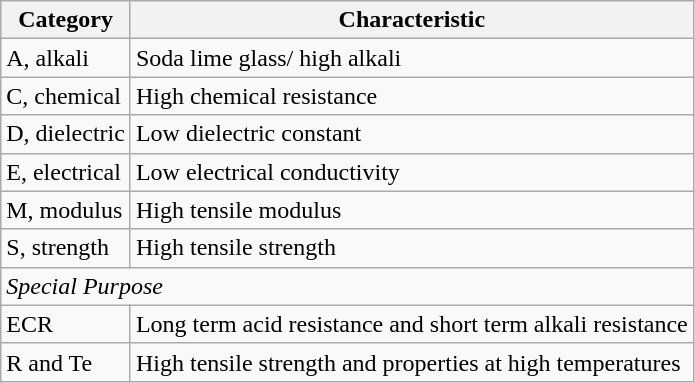<table class="wikitable">
<tr>
<th>Category</th>
<th>Characteristic</th>
</tr>
<tr>
<td>A, alkali</td>
<td>Soda lime glass/ high alkali</td>
</tr>
<tr>
<td>C, chemical</td>
<td>High chemical resistance</td>
</tr>
<tr>
<td>D, dielectric</td>
<td>Low dielectric constant</td>
</tr>
<tr>
<td>E, electrical</td>
<td>Low electrical conductivity</td>
</tr>
<tr>
<td>M, modulus</td>
<td>High tensile modulus</td>
</tr>
<tr>
<td>S, strength</td>
<td>High tensile strength</td>
</tr>
<tr>
<td colspan="2"><em>Special Purpose</em></td>
</tr>
<tr>
<td>ECR</td>
<td>Long term acid resistance and short term alkali resistance</td>
</tr>
<tr>
<td>R and Te</td>
<td>High tensile strength and properties at high temperatures</td>
</tr>
</table>
